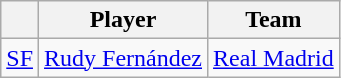<table class="wikitable">
<tr>
<th align="center"></th>
<th align="center">Player</th>
<th align="center">Team</th>
</tr>
<tr>
<td align=center><a href='#'>SF</a></td>
<td> <a href='#'>Rudy Fernández</a></td>
<td><a href='#'>Real Madrid</a></td>
</tr>
</table>
